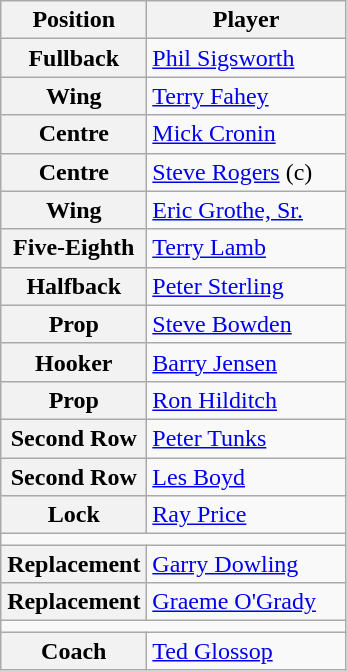<table class="wikitable">
<tr>
<th width="90">Position</th>
<th width="125">Player</th>
</tr>
<tr>
<th>Fullback</th>
<td colspan="1"> <a href='#'>Phil Sigsworth</a></td>
</tr>
<tr>
<th>Wing</th>
<td colspan="1"> <a href='#'>Terry Fahey</a></td>
</tr>
<tr>
<th>Centre</th>
<td colspan="1"> <a href='#'>Mick Cronin</a></td>
</tr>
<tr>
<th>Centre</th>
<td colspan="1"> <a href='#'>Steve Rogers</a> (c)</td>
</tr>
<tr>
<th>Wing</th>
<td colspan="1"> <a href='#'>Eric Grothe, Sr.</a></td>
</tr>
<tr>
<th>Five-Eighth</th>
<td colspan="1"> <a href='#'>Terry Lamb</a></td>
</tr>
<tr>
<th>Halfback</th>
<td colspan="1"> <a href='#'>Peter Sterling</a></td>
</tr>
<tr>
<th>Prop</th>
<td colspan="1"> <a href='#'>Steve Bowden</a></td>
</tr>
<tr>
<th>Hooker</th>
<td colspan="1"> <a href='#'>Barry Jensen</a></td>
</tr>
<tr>
<th>Prop</th>
<td colspan="1"> <a href='#'>Ron Hilditch</a></td>
</tr>
<tr>
<th>Second Row</th>
<td colspan="1"> <a href='#'>Peter Tunks</a></td>
</tr>
<tr>
<th>Second Row</th>
<td colspan="1"> <a href='#'>Les Boyd</a></td>
</tr>
<tr>
<th>Lock</th>
<td colspan="1"> <a href='#'>Ray Price</a></td>
</tr>
<tr>
<td colspan="4"></td>
</tr>
<tr>
<th>Replacement</th>
<td colspan="1"> <a href='#'>Garry Dowling</a></td>
</tr>
<tr>
<th>Replacement</th>
<td colspan="1"> <a href='#'>Graeme O'Grady</a></td>
</tr>
<tr>
<td colspan="4"></td>
</tr>
<tr>
<th>Coach</th>
<td colspan="1"> <a href='#'>Ted Glossop</a></td>
</tr>
</table>
